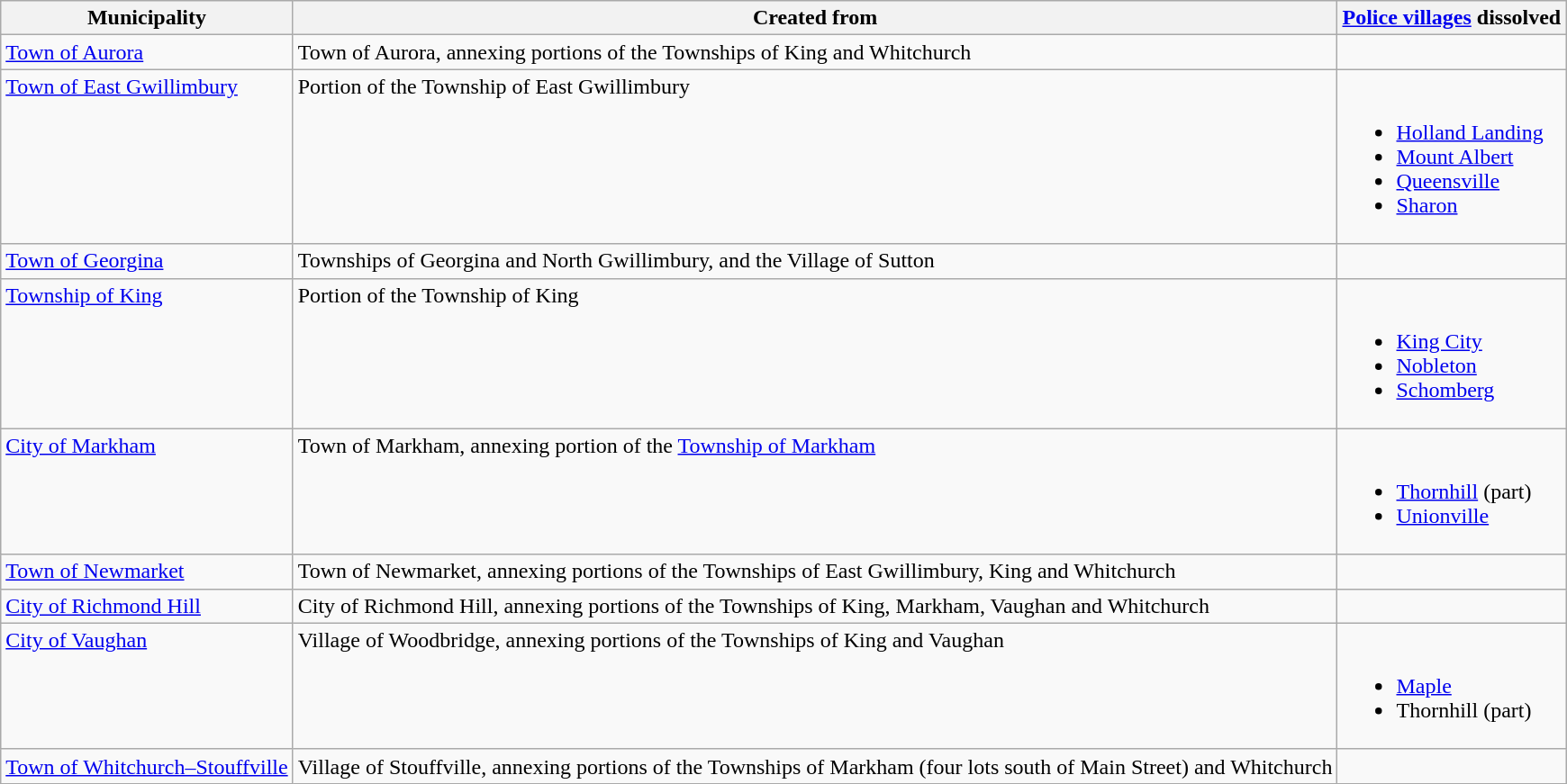<table class="wikitable">
<tr>
<th>Municipality</th>
<th>Created from</th>
<th><a href='#'>Police villages</a> dissolved</th>
</tr>
<tr valign="top">
<td><a href='#'>Town of Aurora</a></td>
<td>Town of Aurora, annexing portions of the Townships of King and Whitchurch</td>
<td></td>
</tr>
<tr valign="top">
<td><a href='#'>Town of East Gwillimbury</a></td>
<td>Portion of the Township of East Gwillimbury</td>
<td><br><ul><li><a href='#'>Holland Landing</a></li><li><a href='#'>Mount Albert</a></li><li><a href='#'>Queensville</a></li><li><a href='#'>Sharon</a></li></ul></td>
</tr>
<tr valign="top">
<td><a href='#'>Town of Georgina</a></td>
<td>Townships of Georgina and North Gwillimbury, and the Village of Sutton</td>
<td></td>
</tr>
<tr valign="top">
<td><a href='#'>Township of King</a></td>
<td>Portion of the Township of King</td>
<td><br><ul><li><a href='#'>King City</a></li><li><a href='#'>Nobleton</a></li><li><a href='#'>Schomberg</a></li></ul></td>
</tr>
<tr valign="top">
<td><a href='#'>City of Markham</a></td>
<td>Town of Markham, annexing portion of the <a href='#'>Township of Markham</a></td>
<td><br><ul><li><a href='#'>Thornhill</a> (part)</li><li><a href='#'>Unionville</a></li></ul></td>
</tr>
<tr valign="top">
<td><a href='#'>Town of Newmarket</a></td>
<td>Town of Newmarket, annexing portions of the Townships of East Gwillimbury, King and Whitchurch</td>
<td></td>
</tr>
<tr valign="top">
<td><a href='#'>City of Richmond Hill</a></td>
<td>City of Richmond Hill, annexing portions of the Townships of King, Markham, Vaughan and Whitchurch</td>
<td></td>
</tr>
<tr valign="top">
<td><a href='#'>City of Vaughan</a></td>
<td>Village of Woodbridge, annexing portions of the Townships of King and Vaughan</td>
<td><br><ul><li><a href='#'>Maple</a></li><li>Thornhill (part)</li></ul></td>
</tr>
<tr valign="top">
<td><a href='#'>Town of Whitchurch–Stouffville</a></td>
<td>Village of Stouffville, annexing portions of the Townships of Markham (four lots south of Main Street) and Whitchurch</td>
<td></td>
</tr>
</table>
